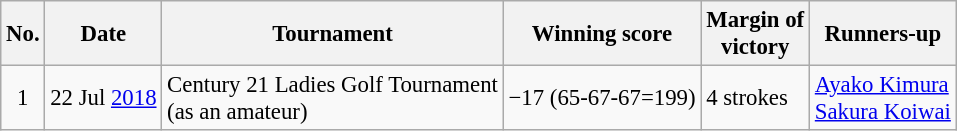<table class="wikitable" style="font-size:95%;">
<tr>
<th>No.</th>
<th>Date</th>
<th>Tournament</th>
<th>Winning score</th>
<th>Margin of<br>victory</th>
<th>Runners-up</th>
</tr>
<tr>
<td align=center>1</td>
<td align=right>22 Jul <a href='#'>2018</a></td>
<td>Century 21 Ladies Golf Tournament<br> (as an amateur)</td>
<td>−17 (65-67-67=199)</td>
<td>4 strokes</td>
<td> <a href='#'>Ayako Kimura</a><br> <a href='#'>Sakura Koiwai</a></td>
</tr>
</table>
